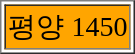<table border="1">
<tr ---- size="40">
<td style="background:orange; font-size: 14pt; font-family: Gill Sans; color: black">평양 1450</td>
</tr>
</table>
